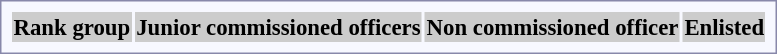<table style="border:1px solid #8888aa; background-color:#f7f8ff; padding:5px; font-size:95%; margin: 0px 12px 12px 0px;">
<tr style="background:#ccc;">
<th>Rank group</th>
<th colspan=10>Junior commissioned officers</th>
<th colspan=12>Non commissioned officer</th>
<th colspan=14>Enlisted<br></th>
</tr>
</table>
